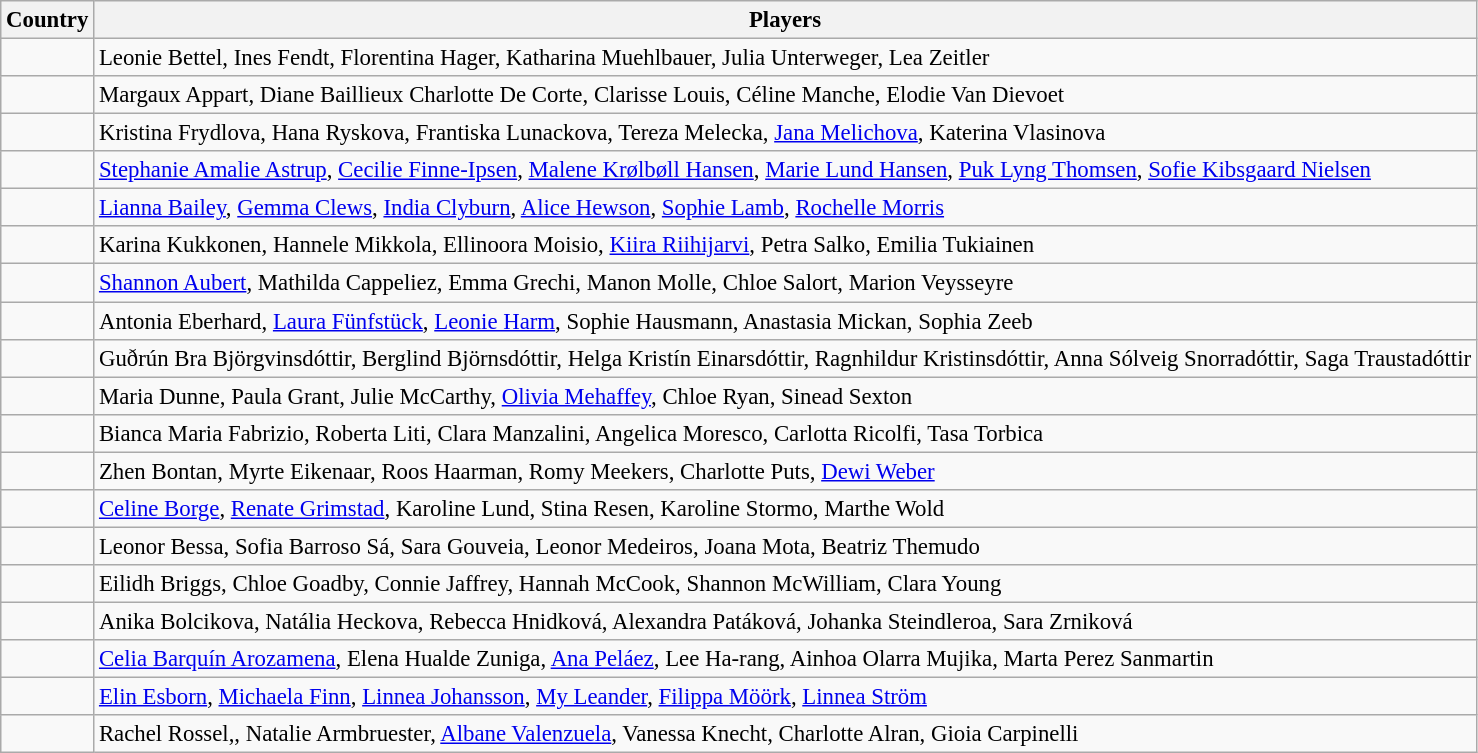<table class="wikitable" style="font-size:95%;">
<tr>
<th>Country</th>
<th>Players</th>
</tr>
<tr>
<td></td>
<td>Leonie Bettel, Ines Fendt, Florentina Hager, Katharina Muehlbauer, Julia Unterweger, Lea Zeitler</td>
</tr>
<tr>
<td></td>
<td>Margaux Appart, Diane Baillieux Charlotte De Corte, Clarisse Louis, Céline Manche, Elodie Van Dievoet</td>
</tr>
<tr>
<td></td>
<td>Kristina Frydlova, Hana Ryskova, Frantiska Lunackova, Tereza Melecka, <a href='#'>Jana Melichova</a>, Katerina Vlasinova</td>
</tr>
<tr>
<td></td>
<td><a href='#'>Stephanie Amalie Astrup</a>, <a href='#'>Cecilie Finne-Ipsen</a>, <a href='#'>Malene Krølbøll Hansen</a>, <a href='#'>Marie Lund Hansen</a>, <a href='#'>Puk Lyng Thomsen</a>, <a href='#'>Sofie Kibsgaard Nielsen</a></td>
</tr>
<tr>
<td></td>
<td><a href='#'>Lianna Bailey</a>, <a href='#'>Gemma Clews</a>, <a href='#'>India Clyburn</a>, <a href='#'>Alice Hewson</a>, <a href='#'>Sophie Lamb</a>, <a href='#'>Rochelle Morris</a></td>
</tr>
<tr>
<td></td>
<td>Karina Kukkonen, Hannele Mikkola, Ellinoora Moisio, <a href='#'>Kiira Riihijarvi</a>, Petra Salko, Emilia Tukiainen</td>
</tr>
<tr>
<td></td>
<td><a href='#'>Shannon Aubert</a>, Mathilda Cappeliez, Emma Grechi, Manon Molle, Chloe Salort, Marion Veysseyre</td>
</tr>
<tr>
<td></td>
<td>Antonia Eberhard, <a href='#'>Laura Fünfstück</a>, <a href='#'>Leonie Harm</a>, Sophie Hausmann, Anastasia Mickan, Sophia Zeeb</td>
</tr>
<tr>
<td></td>
<td>Guðrún Bra Björgvinsdóttir, Berglind Björnsdóttir, Helga Kristín Einarsdóttir, Ragnhildur Kristinsdóttir, Anna Sólveig Snorradóttir, Saga Traustadóttir</td>
</tr>
<tr>
<td></td>
<td>Maria Dunne, Paula Grant, Julie McCarthy, <a href='#'>Olivia Mehaffey</a>, Chloe Ryan, Sinead Sexton</td>
</tr>
<tr>
<td></td>
<td>Bianca Maria Fabrizio, Roberta Liti, Clara Manzalini, Angelica Moresco, Carlotta Ricolfi, Tasa Torbica</td>
</tr>
<tr>
<td></td>
<td>Zhen Bontan, Myrte Eikenaar, Roos Haarman, Romy Meekers, Charlotte Puts, <a href='#'>Dewi Weber</a></td>
</tr>
<tr>
<td></td>
<td><a href='#'>Celine Borge</a>, <a href='#'>Renate Grimstad</a>, Karoline Lund, Stina Resen, Karoline Stormo, Marthe Wold</td>
</tr>
<tr>
<td></td>
<td>Leonor Bessa, Sofia Barroso Sá, Sara Gouveia, Leonor Medeiros, Joana Mota, Beatriz Themudo</td>
</tr>
<tr>
<td></td>
<td>Eilidh Briggs, Chloe Goadby, Connie Jaffrey, Hannah McCook, Shannon McWilliam, Clara Young</td>
</tr>
<tr>
<td></td>
<td>Anika Bolcikova, Natália Heckova, Rebecca Hnidková, Alexandra Patáková, Johanka Steindleroa, Sara Zrniková</td>
</tr>
<tr>
<td></td>
<td><a href='#'>Celia Barquín Arozamena</a>,  Elena Hualde Zuniga, <a href='#'>Ana Peláez</a>, Lee Ha-rang, Ainhoa Olarra Mujika, Marta Perez Sanmartin</td>
</tr>
<tr>
<td></td>
<td><a href='#'>Elin Esborn</a>, <a href='#'>Michaela Finn</a>, <a href='#'>Linnea Johansson</a>, <a href='#'>My Leander</a>, <a href='#'>Filippa Möörk</a>, <a href='#'>Linnea Ström</a></td>
</tr>
<tr>
<td></td>
<td>Rachel Rossel,, Natalie Armbruester, <a href='#'>Albane Valenzuela</a>, Vanessa Knecht, Charlotte Alran, Gioia Carpinelli</td>
</tr>
</table>
